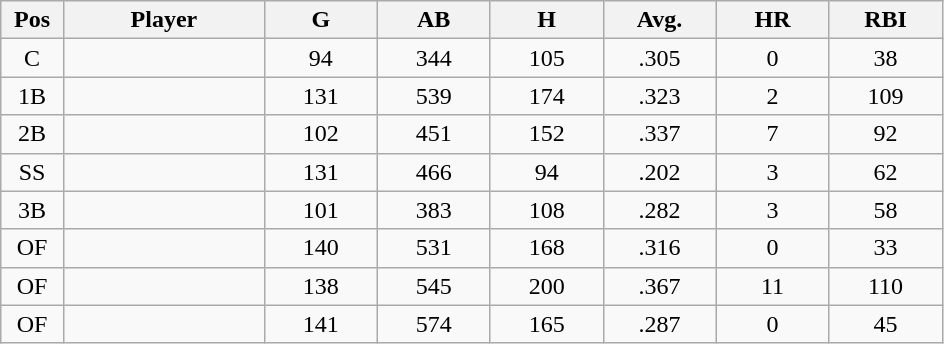<table class="wikitable sortable">
<tr>
<th bgcolor="#DDDDFF" width="5%">Pos</th>
<th bgcolor="#DDDDFF" width="16%">Player</th>
<th bgcolor="#DDDDFF" width="9%">G</th>
<th bgcolor="#DDDDFF" width="9%">AB</th>
<th bgcolor="#DDDDFF" width="9%">H</th>
<th bgcolor="#DDDDFF" width="9%">Avg.</th>
<th bgcolor="#DDDDFF" width="9%">HR</th>
<th bgcolor="#DDDDFF" width="9%">RBI</th>
</tr>
<tr align="center">
<td>C</td>
<td></td>
<td>94</td>
<td>344</td>
<td>105</td>
<td>.305</td>
<td>0</td>
<td>38</td>
</tr>
<tr align="center">
<td>1B</td>
<td></td>
<td>131</td>
<td>539</td>
<td>174</td>
<td>.323</td>
<td>2</td>
<td>109</td>
</tr>
<tr align="center">
<td>2B</td>
<td></td>
<td>102</td>
<td>451</td>
<td>152</td>
<td>.337</td>
<td>7</td>
<td>92</td>
</tr>
<tr align="center">
<td>SS</td>
<td></td>
<td>131</td>
<td>466</td>
<td>94</td>
<td>.202</td>
<td>3</td>
<td>62</td>
</tr>
<tr align="center">
<td>3B</td>
<td></td>
<td>101</td>
<td>383</td>
<td>108</td>
<td>.282</td>
<td>3</td>
<td>58</td>
</tr>
<tr align="center">
<td>OF</td>
<td></td>
<td>140</td>
<td>531</td>
<td>168</td>
<td>.316</td>
<td>0</td>
<td>33</td>
</tr>
<tr align="center">
<td>OF</td>
<td></td>
<td>138</td>
<td>545</td>
<td>200</td>
<td>.367</td>
<td>11</td>
<td>110</td>
</tr>
<tr align="center">
<td>OF</td>
<td></td>
<td>141</td>
<td>574</td>
<td>165</td>
<td>.287</td>
<td>0</td>
<td>45</td>
</tr>
</table>
